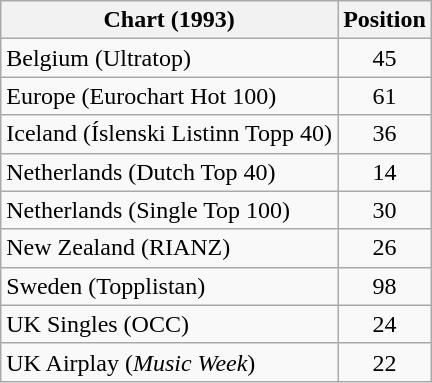<table class="wikitable sortable">
<tr>
<th>Chart (1993)</th>
<th>Position</th>
</tr>
<tr>
<td>Belgium (Ultratop)</td>
<td align="center">45</td>
</tr>
<tr>
<td>Europe (Eurochart Hot 100)</td>
<td align="center">61</td>
</tr>
<tr>
<td>Iceland (Íslenski Listinn Topp 40)</td>
<td align="center">36</td>
</tr>
<tr>
<td>Netherlands (Dutch Top 40)</td>
<td align="center">14</td>
</tr>
<tr>
<td>Netherlands (Single Top 100)</td>
<td align="center">30</td>
</tr>
<tr>
<td>New Zealand (RIANZ)</td>
<td align="center">26</td>
</tr>
<tr>
<td>Sweden (Topplistan)</td>
<td align="center">98</td>
</tr>
<tr>
<td>UK Singles (OCC)</td>
<td align="center">24</td>
</tr>
<tr>
<td>UK Airplay (<em>Music Week</em>)</td>
<td align="center">22</td>
</tr>
</table>
